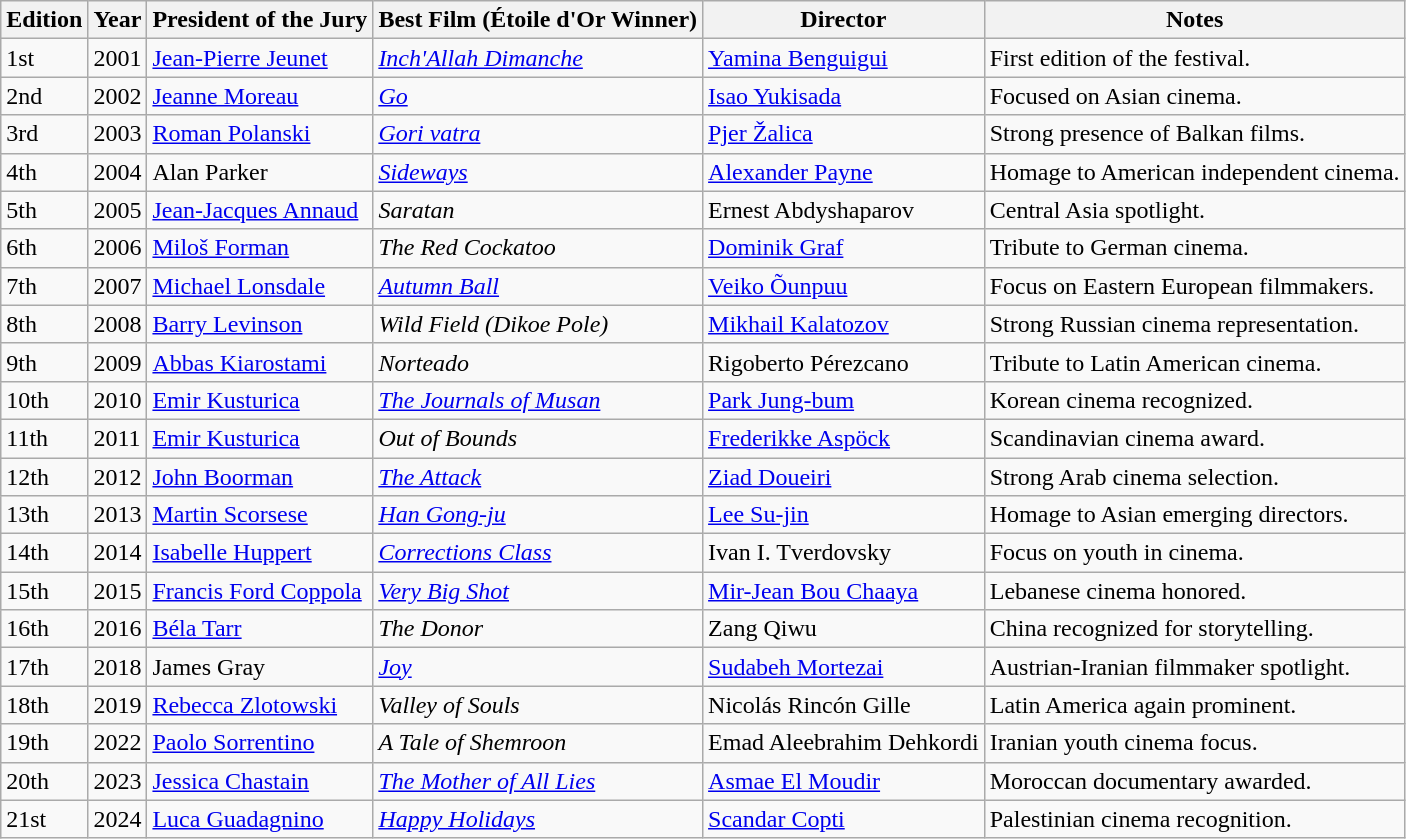<table class="sortable wikitable center">
<tr>
<th>Edition</th>
<th>Year</th>
<th>President of the Jury</th>
<th>Best Film (Étoile d'Or Winner)</th>
<th>Director</th>
<th>Notes</th>
</tr>
<tr>
<td>1st</td>
<td>2001</td>
<td><a href='#'>Jean-Pierre Jeunet</a></td>
<td><em><a href='#'>Inch'Allah Dimanche</a></em></td>
<td><a href='#'>Yamina Benguigui</a></td>
<td>First edition of the festival.</td>
</tr>
<tr>
<td>2nd</td>
<td>2002</td>
<td><a href='#'>Jeanne Moreau</a></td>
<td><em><a href='#'>Go</a></em></td>
<td><a href='#'>Isao Yukisada</a></td>
<td>Focused on Asian cinema.</td>
</tr>
<tr>
<td>3rd</td>
<td>2003</td>
<td><a href='#'>Roman Polanski</a></td>
<td><em><a href='#'>Gori vatra</a></em></td>
<td><a href='#'>Pjer Žalica</a></td>
<td>Strong presence of Balkan films.</td>
</tr>
<tr>
<td>4th</td>
<td>2004</td>
<td>Alan Parker</td>
<td><em><a href='#'>Sideways</a></em></td>
<td><a href='#'>Alexander Payne</a></td>
<td>Homage to American independent cinema.</td>
</tr>
<tr>
<td>5th</td>
<td>2005</td>
<td><a href='#'>Jean-Jacques Annaud</a></td>
<td><em>Saratan</em></td>
<td>Ernest Abdyshaparov</td>
<td>Central Asia spotlight.</td>
</tr>
<tr>
<td>6th</td>
<td>2006</td>
<td><a href='#'>Miloš Forman</a></td>
<td><em>The Red Cockatoo</em></td>
<td><a href='#'>Dominik Graf</a></td>
<td>Tribute to German cinema.</td>
</tr>
<tr>
<td>7th</td>
<td>2007</td>
<td><a href='#'>Michael Lonsdale</a></td>
<td><em><a href='#'>Autumn Ball</a></em></td>
<td><a href='#'>Veiko Õunpuu</a></td>
<td>Focus on Eastern European filmmakers.</td>
</tr>
<tr>
<td>8th</td>
<td>2008</td>
<td><a href='#'>Barry Levinson</a></td>
<td><em>Wild Field (Dikoe Pole)</em></td>
<td><a href='#'>Mikhail Kalatozov</a></td>
<td>Strong Russian cinema representation.</td>
</tr>
<tr>
<td>9th</td>
<td>2009</td>
<td><a href='#'>Abbas Kiarostami</a></td>
<td><em>Norteado</em></td>
<td>Rigoberto Pérezcano</td>
<td>Tribute to Latin American cinema.</td>
</tr>
<tr>
<td>10th</td>
<td>2010</td>
<td><a href='#'>Emir Kusturica</a></td>
<td><em><a href='#'>The Journals of Musan</a></em></td>
<td><a href='#'>Park Jung-bum</a></td>
<td>Korean cinema recognized.</td>
</tr>
<tr>
<td>11th</td>
<td>2011</td>
<td><a href='#'>Emir Kusturica</a></td>
<td><em>Out of Bounds</em></td>
<td><a href='#'>Frederikke Aspöck</a></td>
<td>Scandinavian cinema award.</td>
</tr>
<tr>
<td>12th</td>
<td>2012</td>
<td><a href='#'>John Boorman</a></td>
<td><em><a href='#'>The Attack</a></em></td>
<td><a href='#'>Ziad Doueiri</a></td>
<td>Strong Arab cinema selection.</td>
</tr>
<tr>
<td>13th</td>
<td>2013</td>
<td><a href='#'>Martin Scorsese</a></td>
<td><em><a href='#'>Han Gong-ju</a></em></td>
<td><a href='#'>Lee Su-jin</a></td>
<td>Homage to Asian emerging directors.</td>
</tr>
<tr>
<td>14th</td>
<td>2014</td>
<td><a href='#'>Isabelle Huppert</a></td>
<td><em><a href='#'>Corrections Class</a></em></td>
<td>Ivan I. Tverdovsky</td>
<td>Focus on youth in cinema.</td>
</tr>
<tr>
<td>15th</td>
<td>2015</td>
<td><a href='#'>Francis Ford Coppola</a></td>
<td><em><a href='#'>Very Big Shot</a></em></td>
<td><a href='#'>Mir-Jean Bou Chaaya</a></td>
<td>Lebanese cinema honored.</td>
</tr>
<tr>
<td>16th</td>
<td>2016</td>
<td><a href='#'>Béla Tarr</a></td>
<td><em>The Donor</em></td>
<td>Zang Qiwu</td>
<td>China recognized for storytelling.</td>
</tr>
<tr>
<td>17th</td>
<td>2018</td>
<td>James Gray</td>
<td><em><a href='#'>Joy</a></em></td>
<td><a href='#'>Sudabeh Mortezai</a></td>
<td>Austrian-Iranian filmmaker spotlight.</td>
</tr>
<tr>
<td>18th</td>
<td>2019</td>
<td><a href='#'>Rebecca Zlotowski</a></td>
<td><em>Valley of Souls</em></td>
<td>Nicolás Rincón Gille</td>
<td>Latin America again prominent.</td>
</tr>
<tr>
<td>19th</td>
<td>2022</td>
<td><a href='#'>Paolo Sorrentino</a></td>
<td><em>A Tale of Shemroon</em></td>
<td>Emad Aleebrahim Dehkordi</td>
<td>Iranian youth cinema focus.</td>
</tr>
<tr>
<td>20th</td>
<td>2023</td>
<td><a href='#'>Jessica Chastain</a></td>
<td><em><a href='#'>The Mother of All Lies</a></em></td>
<td><a href='#'>Asmae El Moudir</a></td>
<td>Moroccan documentary awarded.</td>
</tr>
<tr>
<td>21st</td>
<td>2024</td>
<td><a href='#'>Luca Guadagnino</a></td>
<td><em><a href='#'>Happy Holidays</a></em></td>
<td><a href='#'>Scandar Copti</a></td>
<td>Palestinian cinema recognition.</td>
</tr>
</table>
